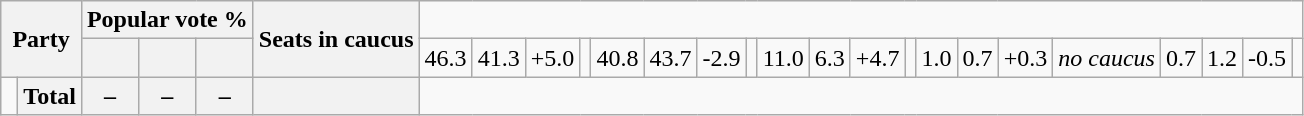<table class=wikitable style="text-align:right;">
<tr>
<th colspan=2 rowspan="2">Party</th>
<th colspan=3>Popular vote %</th>
<th rowspan=2>Seats in caucus</th>
</tr>
<tr>
<th></th>
<th></th>
<th><br></th>
<td>46.3</td>
<td>41.3</td>
<td>+5.0</td>
<td><br></td>
<td>40.8</td>
<td>43.7</td>
<td>-2.9</td>
<td><br></td>
<td>11.0</td>
<td>6.3</td>
<td>+4.7</td>
<td><br></td>
<td>1.0</td>
<td>0.7</td>
<td>+0.3</td>
<td style="text-align:center;"><em>no caucus</em><br></td>
<td>0.7</td>
<td>1.2</td>
<td>-0.5</td>
<td></td>
</tr>
<tr>
<td> </td>
<th style="text-align:left;"><strong>Total</strong></th>
<th>–</th>
<th>–</th>
<th>–</th>
<th></th>
</tr>
</table>
